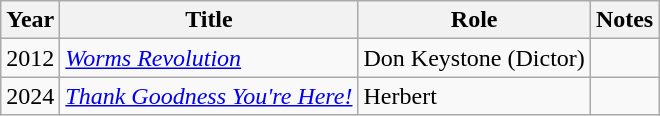<table class="wikitable sortable">
<tr>
<th>Year</th>
<th>Title</th>
<th>Role</th>
<th class="unsortable">Notes</th>
</tr>
<tr>
<td>2012</td>
<td><em><a href='#'>Worms Revolution</a></em></td>
<td>Don Keystone (Dictor)</td>
</tr>
<tr>
<td>2024</td>
<td><em><a href='#'>Thank Goodness You're Here!</a></em></td>
<td>Herbert</td>
<td></td>
</tr>
</table>
